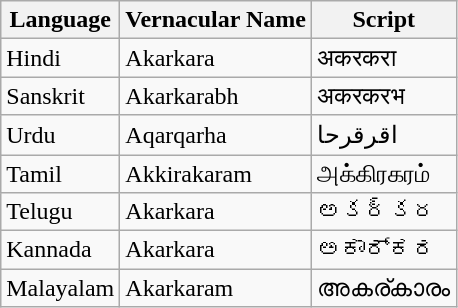<table class="wikitable">
<tr>
<th>Language</th>
<th>Vernacular Name</th>
<th>Script</th>
</tr>
<tr>
<td>Hindi</td>
<td>Akarkara</td>
<td>अकरकरा</td>
</tr>
<tr>
<td>Sanskrit</td>
<td>Akarkarabh</td>
<td>अकरकरभ</td>
</tr>
<tr>
<td>Urdu</td>
<td>Aqarqarha</td>
<td>اقرقرحا</td>
</tr>
<tr>
<td>Tamil</td>
<td>Akkirakaram</td>
<td>அக்கிரகரம்</td>
</tr>
<tr>
<td>Telugu</td>
<td>Akarkara</td>
<td>అకర్కర</td>
</tr>
<tr>
<td>Kannada</td>
<td>Akarkara</td>
<td>ಅಕಾರ್ಕರ</td>
</tr>
<tr>
<td>Malayalam</td>
<td>Akarkaram</td>
<td>അകര്കാരം</td>
</tr>
</table>
